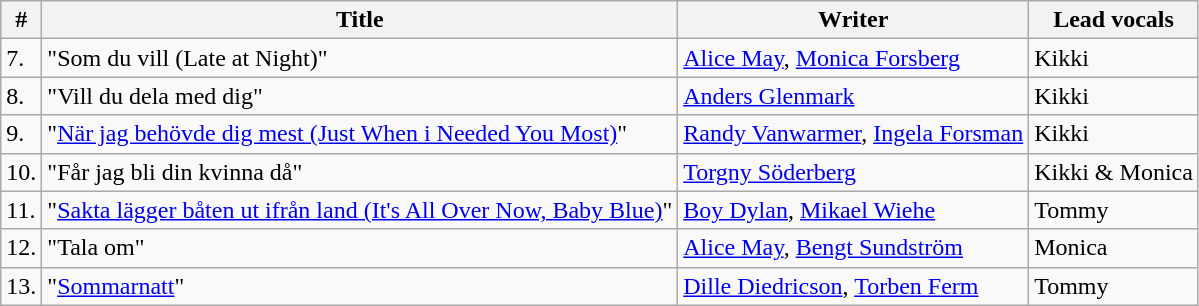<table class="wikitable">
<tr>
<th>#</th>
<th>Title</th>
<th>Writer</th>
<th>Lead vocals</th>
</tr>
<tr>
<td>7.</td>
<td>"Som du vill (Late at Night)"</td>
<td><a href='#'>Alice May</a>, <a href='#'>Monica Forsberg</a></td>
<td>Kikki</td>
</tr>
<tr>
<td>8.</td>
<td>"Vill du dela med dig"</td>
<td><a href='#'>Anders Glenmark</a></td>
<td>Kikki</td>
</tr>
<tr>
<td>9.</td>
<td>"<a href='#'>När jag behövde dig mest (Just When i Needed You Most)</a>"</td>
<td><a href='#'>Randy Vanwarmer</a>, <a href='#'>Ingela Forsman</a></td>
<td>Kikki</td>
</tr>
<tr>
<td>10.</td>
<td>"Får jag bli din kvinna då"</td>
<td><a href='#'>Torgny Söderberg</a></td>
<td>Kikki & Monica</td>
</tr>
<tr>
<td>11.</td>
<td>"<a href='#'>Sakta lägger båten ut ifrån land (It's All Over Now, Baby Blue)</a>"</td>
<td><a href='#'>Boy Dylan</a>, <a href='#'>Mikael Wiehe</a></td>
<td>Tommy</td>
</tr>
<tr>
<td>12.</td>
<td>"Tala om"</td>
<td><a href='#'>Alice May</a>, <a href='#'>Bengt Sundström</a></td>
<td>Monica</td>
</tr>
<tr>
<td>13.</td>
<td>"<a href='#'>Sommarnatt</a>"</td>
<td><a href='#'>Dille Diedricson</a>, <a href='#'>Torben Ferm</a></td>
<td>Tommy</td>
</tr>
</table>
